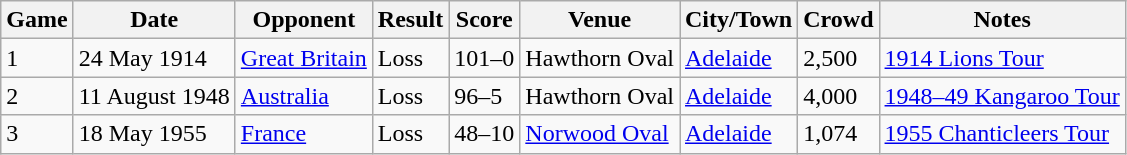<table class="wikitable">
<tr>
<th>Game</th>
<th>Date</th>
<th>Opponent</th>
<th>Result</th>
<th>Score</th>
<th>Venue</th>
<th>City/Town</th>
<th>Crowd</th>
<th>Notes</th>
</tr>
<tr>
<td>1</td>
<td>24 May 1914</td>
<td> <a href='#'>Great Britain</a></td>
<td>Loss</td>
<td>101–0</td>
<td>Hawthorn Oval</td>
<td><a href='#'>Adelaide</a></td>
<td>2,500</td>
<td><a href='#'>1914 Lions Tour</a></td>
</tr>
<tr>
<td>2</td>
<td>11 August 1948</td>
<td> <a href='#'>Australia</a></td>
<td>Loss</td>
<td>96–5</td>
<td>Hawthorn Oval</td>
<td><a href='#'>Adelaide</a></td>
<td>4,000</td>
<td><a href='#'>1948–49 Kangaroo Tour</a></td>
</tr>
<tr>
<td>3</td>
<td>18 May 1955</td>
<td> <a href='#'>France</a></td>
<td>Loss</td>
<td>48–10</td>
<td><a href='#'>Norwood Oval</a></td>
<td><a href='#'>Adelaide</a></td>
<td>1,074</td>
<td><a href='#'>1955 Chanticleers Tour</a></td>
</tr>
</table>
